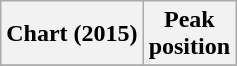<table class="wikitable sortable plainrowheaders" style="text-align:center">
<tr>
<th scope="col">Chart (2015)</th>
<th scope="col">Peak<br> position</th>
</tr>
<tr>
</tr>
</table>
